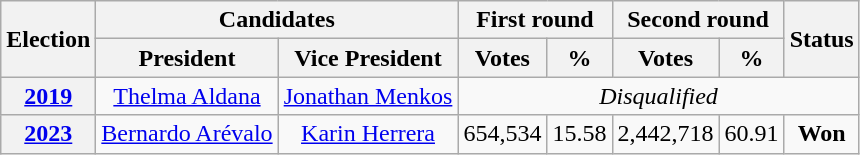<table class="wikitable" style="text-align:center;">
<tr>
<th rowspan=2>Election</th>
<th colspan=2>Candidates</th>
<th colspan=2>First round</th>
<th colspan=2>Second round</th>
<th rowspan=2>Status</th>
</tr>
<tr>
<th>President</th>
<th>Vice President</th>
<th>Votes</th>
<th>%</th>
<th>Votes</th>
<th>%</th>
</tr>
<tr>
<th><a href='#'>2019</a></th>
<td><a href='#'>Thelma Aldana</a></td>
<td><a href='#'>Jonathan Menkos</a></td>
<td colspan=5><em>Disqualified</em></td>
</tr>
<tr>
<th><a href='#'>2023</a></th>
<td><a href='#'>Bernardo Arévalo</a></td>
<td><a href='#'>Karin Herrera</a></td>
<td>654,534</td>
<td>15.58</td>
<td>2,442,718</td>
<td>60.91</td>
<td><strong>Won</strong> </td>
</tr>
</table>
